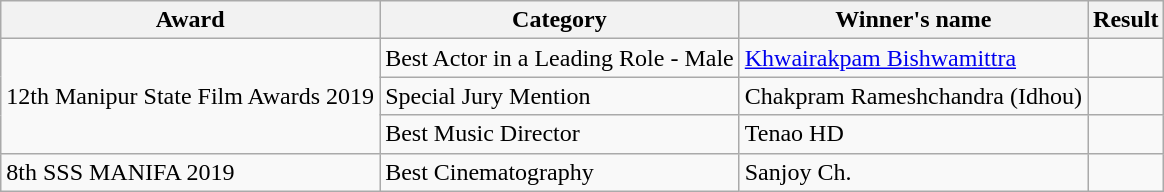<table class="wikitable sortable">
<tr>
<th>Award</th>
<th>Category</th>
<th>Winner's name</th>
<th>Result</th>
</tr>
<tr>
<td rowspan="3">12th Manipur State Film Awards 2019</td>
<td>Best Actor in a Leading Role - Male</td>
<td><a href='#'>Khwairakpam Bishwamittra</a></td>
<td></td>
</tr>
<tr>
<td>Special Jury Mention</td>
<td>Chakpram Rameshchandra (Idhou)</td>
<td></td>
</tr>
<tr>
<td>Best Music Director</td>
<td>Tenao HD</td>
<td></td>
</tr>
<tr>
<td>8th SSS MANIFA 2019</td>
<td>Best Cinematography</td>
<td>Sanjoy Ch.</td>
<td></td>
</tr>
</table>
